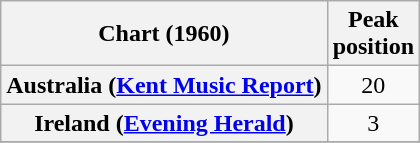<table class="wikitable sortable plainrowheaders" style="text-align:center">
<tr>
<th>Chart (1960)</th>
<th>Peak<br>position</th>
</tr>
<tr>
<th scope="row">Australia (<a href='#'>Kent Music Report</a>)</th>
<td>20</td>
</tr>
<tr>
<th scope="row">Ireland (<a href='#'>Evening Herald</a>)</th>
<td>3</td>
</tr>
<tr>
</tr>
</table>
